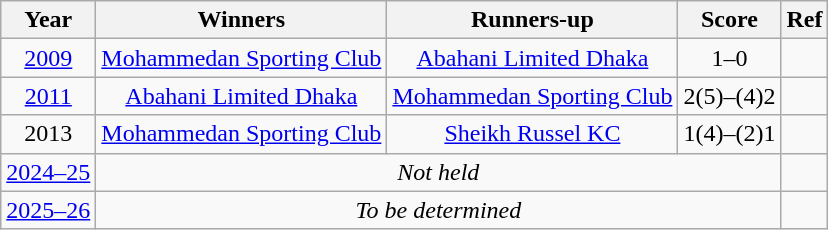<table class="wikitable" style="text-align: center;">
<tr>
<th>Year</th>
<th>Winners</th>
<th>Runners-up</th>
<th>Score</th>
<th>Ref</th>
</tr>
<tr>
<td><a href='#'>2009</a></td>
<td><a href='#'>Mohammedan Sporting Club</a></td>
<td><a href='#'>Abahani Limited Dhaka</a></td>
<td>1–0</td>
<td></td>
</tr>
<tr>
<td><a href='#'>2011</a></td>
<td><a href='#'>Abahani Limited Dhaka</a></td>
<td><a href='#'>Mohammedan Sporting Club</a></td>
<td>2(5)–(4)2</td>
<td></td>
</tr>
<tr>
<td>2013</td>
<td><a href='#'>Mohammedan Sporting Club</a></td>
<td><a href='#'>Sheikh Russel KC</a></td>
<td>1(4)–(2)1</td>
</tr>
<tr>
<td><a href='#'>2024–25</a></td>
<td colspan=3><em>Not held</em></td>
<td></td>
</tr>
<tr>
<td><a href='#'>2025–26</a></td>
<td colspan=3><em>To be determined</em></td>
<td></td>
</tr>
</table>
